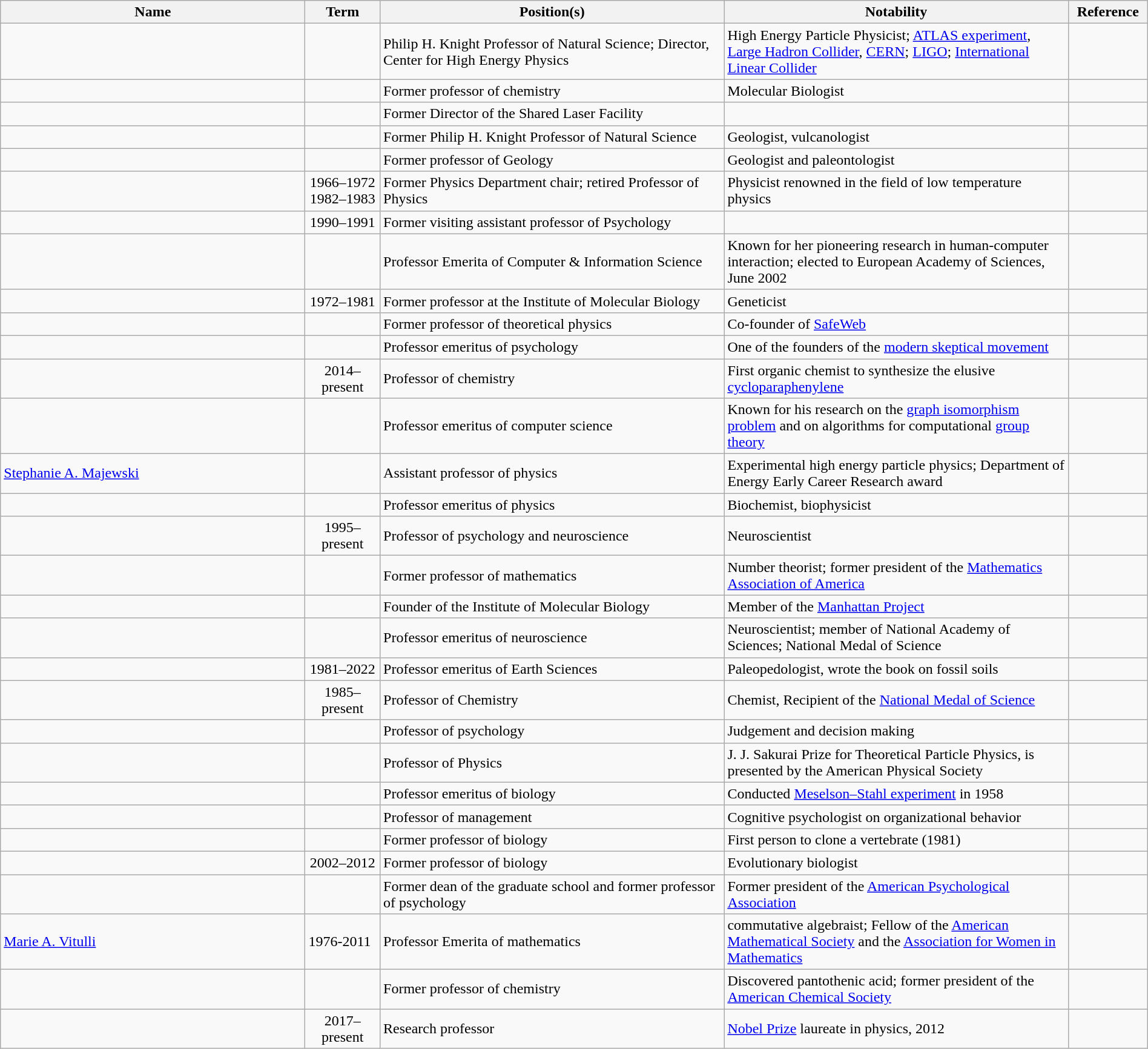<table class="wikitable sortable" style="width:100%">
<tr>
<th width="*">Name</th>
<th width="75px">Term</th>
<th width="30%" class="unsortable">Position(s)</th>
<th width="30%" class="unsortable">Notability</th>
<th width="80px" class="unsortable">Reference</th>
</tr>
<tr>
<td></td>
<td align="center"></td>
<td>Philip H. Knight Professor of Natural Science; Director, Center for High Energy Physics</td>
<td>High Energy Particle Physicist; <a href='#'>ATLAS experiment</a>, <a href='#'>Large Hadron Collider</a>, <a href='#'>CERN</a>; <a href='#'>LIGO</a>; <a href='#'>International Linear Collider</a></td>
<td align="center"></td>
</tr>
<tr>
<td></td>
<td align="center"></td>
<td>Former professor of chemistry</td>
<td>Molecular Biologist</td>
<td align="center"></td>
</tr>
<tr>
<td></td>
<td align="center"></td>
<td>Former Director of the Shared Laser Facility</td>
<td></td>
<td align="center"></td>
</tr>
<tr>
<td></td>
<td align="center"></td>
<td>Former Philip H. Knight Professor of Natural Science</td>
<td>Geologist, vulcanologist</td>
<td align="center"></td>
</tr>
<tr>
<td></td>
<td align="center"></td>
<td>Former professor of Geology</td>
<td>Geologist and paleontologist</td>
<td align="center"></td>
</tr>
<tr>
<td></td>
<td align="center">1966–1972<br>1982–1983</td>
<td>Former Physics Department chair; retired Professor of Physics</td>
<td>Physicist renowned in the field of low temperature physics</td>
<td align="center"></td>
</tr>
<tr>
<td></td>
<td align="center">1990–1991</td>
<td>Former visiting assistant professor of Psychology</td>
<td></td>
<td align="center"></td>
</tr>
<tr>
<td></td>
<td align="center"></td>
<td>Professor Emerita of Computer & Information Science</td>
<td>Known for her pioneering research in human-computer interaction; elected to European Academy of Sciences, June 2002</td>
<td align="center"></td>
</tr>
<tr>
<td></td>
<td align="center">1972–1981</td>
<td>Former professor at the Institute of Molecular Biology</td>
<td>Geneticist</td>
<td align="center"></td>
</tr>
<tr>
<td></td>
<td align="center"></td>
<td>Former professor of theoretical physics</td>
<td>Co-founder of <a href='#'>SafeWeb</a></td>
<td align="center"></td>
</tr>
<tr>
<td></td>
<td align="center"></td>
<td>Professor emeritus of psychology</td>
<td>One of the founders of the <a href='#'>modern skeptical movement</a></td>
<td align="center"></td>
</tr>
<tr>
<td></td>
<td align="center">2014–present</td>
<td>Professor of chemistry</td>
<td>First organic chemist to synthesize the elusive <a href='#'>cycloparaphenylene</a></td>
<td align="center"></td>
</tr>
<tr>
<td></td>
<td align="center"></td>
<td>Professor emeritus of computer science</td>
<td>Known for his research on the <a href='#'>graph isomorphism problem</a> and on algorithms for computational <a href='#'>group theory</a></td>
<td align="center"></td>
</tr>
<tr>
<td><a href='#'>Stephanie A. Majewski</a></td>
<td></td>
<td>Assistant professor of physics</td>
<td>Experimental high energy particle physics; Department of Energy Early Career Research award</td>
<td align="center"></td>
</tr>
<tr>
<td></td>
<td align="center"></td>
<td>Professor emeritus of physics</td>
<td>Biochemist, biophysicist</td>
<td align="center"></td>
</tr>
<tr>
<td></td>
<td align="center">1995–present</td>
<td>Professor of psychology and neuroscience</td>
<td>Neuroscientist</td>
<td align="center"></td>
</tr>
<tr>
<td></td>
<td align="center"></td>
<td>Former professor of mathematics</td>
<td>Number theorist; former president of the <a href='#'>Mathematics Association of America</a></td>
<td align="center"></td>
</tr>
<tr>
<td></td>
<td align="center"></td>
<td>Founder of the Institute of Molecular Biology</td>
<td>Member of the <a href='#'>Manhattan Project</a></td>
<td align="center"></td>
</tr>
<tr>
<td></td>
<td align="center"></td>
<td>Professor emeritus of neuroscience</td>
<td>Neuroscientist; member of National Academy of Sciences; National Medal of Science</td>
<td align="center"></td>
</tr>
<tr>
<td></td>
<td align="center">1981–2022</td>
<td>Professor emeritus of Earth Sciences</td>
<td>Paleopedologist, wrote the book on fossil soils</td>
<td align="center"></td>
</tr>
<tr>
<td></td>
<td align="center">1985–present</td>
<td>Professor of Chemistry</td>
<td>Chemist, Recipient of the <a href='#'>National Medal of Science</a></td>
<td align="center"></td>
</tr>
<tr>
<td></td>
<td align="center"></td>
<td>Professor of psychology</td>
<td>Judgement and decision making</td>
<td align="center"></td>
</tr>
<tr>
<td></td>
<td align="center"></td>
<td>Professor of Physics</td>
<td>J. J. Sakurai Prize for Theoretical Particle Physics, is presented by the American Physical Society</td>
<td align="center"></td>
</tr>
<tr>
<td></td>
<td align="center"></td>
<td>Professor emeritus of biology</td>
<td>Conducted <a href='#'>Meselson–Stahl experiment</a> in 1958</td>
<td align="center"></td>
</tr>
<tr>
<td></td>
<td align="center"></td>
<td>Professor of management</td>
<td>Cognitive psychologist on organizational behavior</td>
<td align="center"></td>
</tr>
<tr>
<td></td>
<td align="center"></td>
<td>Former professor of biology</td>
<td>First person to clone a vertebrate (1981)</td>
<td align="center"></td>
</tr>
<tr>
<td></td>
<td align="center">2002–2012</td>
<td>Former professor of biology</td>
<td>Evolutionary biologist</td>
<td align="center"></td>
</tr>
<tr>
<td></td>
<td align="center"></td>
<td>Former dean of the graduate school and former professor of psychology</td>
<td>Former president of the <a href='#'>American Psychological Association</a></td>
<td align="center"></td>
</tr>
<tr>
<td><a href='#'>Marie A. Vitulli</a></td>
<td>1976-2011</td>
<td>Professor Emerita of mathematics</td>
<td>commutative algebraist; Fellow of the <a href='#'>American Mathematical Society</a> and the <a href='#'>Association for Women in Mathematics</a></td>
<td></td>
</tr>
<tr>
<td></td>
<td align="center"></td>
<td>Former professor of chemistry</td>
<td>Discovered pantothenic acid; former president of the <a href='#'>American Chemical Society</a></td>
<td align="center"></td>
</tr>
<tr>
<td></td>
<td align="center">2017–present</td>
<td>Research professor</td>
<td><a href='#'>Nobel Prize</a> laureate in physics, 2012</td>
<td align="center"></td>
</tr>
</table>
